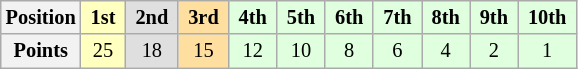<table class="wikitable" style="font-size:85%; text-align:center">
<tr>
<th>Position</th>
<td style="background:#FFFFBF;"> <strong>1st</strong> </td>
<td style="background:#DFDFDF;"> <strong>2nd</strong> </td>
<td style="background:#FFDF9F;"> <strong>3rd</strong> </td>
<td style="background:#DFFFDF;"> <strong>4th</strong> </td>
<td style="background:#DFFFDF;"> <strong>5th</strong> </td>
<td style="background:#DFFFDF;"> <strong>6th</strong> </td>
<td style="background:#DFFFDF;"> <strong>7th</strong> </td>
<td style="background:#DFFFDF;"> <strong>8th</strong> </td>
<td style="background:#DFFFDF;"> <strong>9th</strong> </td>
<td style="background:#DFFFDF;"> <strong>10th</strong> </td>
</tr>
<tr>
<th>Points</th>
<td style="background:#FFFFBF;">25</td>
<td style="background:#DFDFDF;">18</td>
<td style="background:#FFDF9F;">15</td>
<td style="background:#DFFFDF;">12</td>
<td style="background:#DFFFDF;">10</td>
<td style="background:#DFFFDF;">8</td>
<td style="background:#DFFFDF;">6</td>
<td style="background:#DFFFDF;">4</td>
<td style="background:#DFFFDF;">2</td>
<td style="background:#DFFFDF;">1</td>
</tr>
</table>
